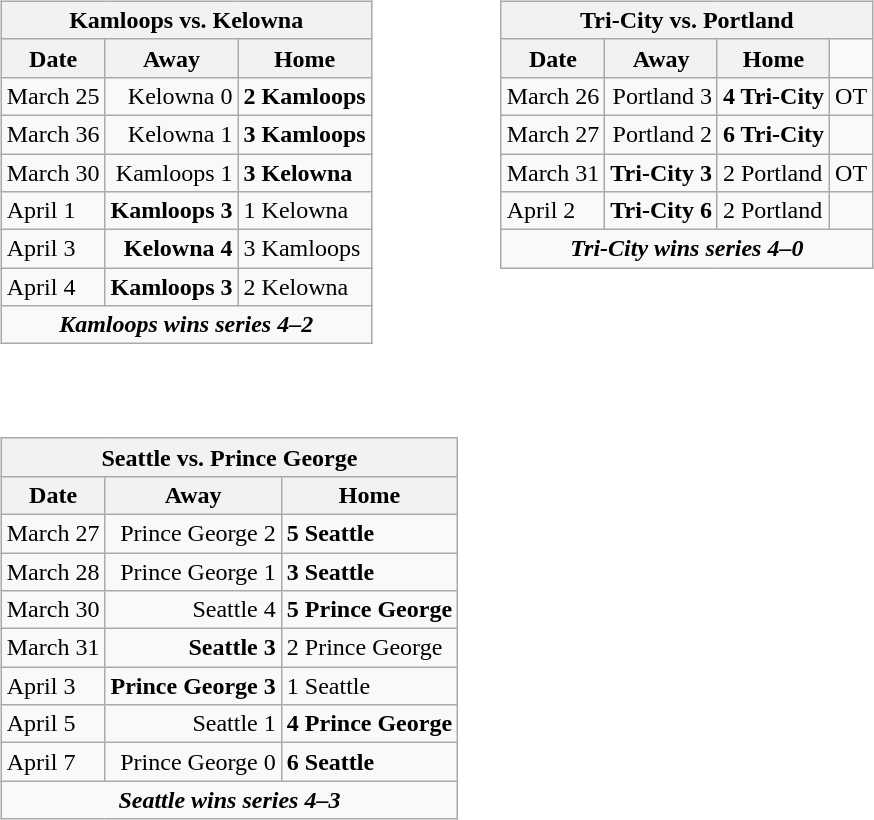<table cellspacing="10">
<tr>
<td valign="top"><br><table class="wikitable">
<tr>
<th bgcolor="#DDDDDD" colspan="4">Kamloops vs. Kelowna</th>
</tr>
<tr>
<th>Date</th>
<th>Away</th>
<th>Home</th>
</tr>
<tr>
<td>March 25</td>
<td align="right">Kelowna 0</td>
<td><strong>2 Kamloops</strong></td>
</tr>
<tr>
<td>March 36</td>
<td align="right">Kelowna 1</td>
<td><strong>3 Kamloops</strong></td>
</tr>
<tr>
<td>March 30</td>
<td align="right">Kamloops 1</td>
<td><strong>3 Kelowna</strong></td>
</tr>
<tr>
<td>April 1</td>
<td align="right"><strong>Kamloops 3</strong></td>
<td>1 Kelowna</td>
</tr>
<tr>
<td>April 3</td>
<td align="right"><strong>Kelowna 4</strong></td>
<td>3 Kamloops</td>
</tr>
<tr>
<td>April 4</td>
<td align="right"><strong>Kamloops 3</strong></td>
<td>2 Kelowna</td>
</tr>
<tr align="center">
<td colspan="4"><strong><em>Kamloops wins series 4–2</em></strong></td>
</tr>
</table>
</td>
<td valign="top"><br><table class="wikitable">
<tr>
<th bgcolor="#DDDDDD" colspan="4">Tri-City vs. Portland</th>
</tr>
<tr>
<th>Date</th>
<th>Away</th>
<th>Home</th>
</tr>
<tr>
<td>March 26</td>
<td align="right">Portland 3</td>
<td><strong>4 Tri-City</strong></td>
<td>OT</td>
</tr>
<tr>
<td>March 27</td>
<td align="right">Portland 2</td>
<td><strong>6 Tri-City</strong></td>
</tr>
<tr>
<td>March 31</td>
<td align="right"><strong>Tri-City 3</strong></td>
<td>2 Portland</td>
<td>OT</td>
</tr>
<tr>
<td>April 2</td>
<td align="right"><strong>Tri-City 6</strong></td>
<td>2 Portland</td>
</tr>
<tr align="center">
<td colspan="4"><strong><em>Tri-City wins series 4–0</em></strong></td>
</tr>
</table>
</td>
</tr>
<tr>
<td valign="top"><br><table class="wikitable">
<tr>
<th bgcolor="#DDDDDD" colspan="4">Seattle vs. Prince George</th>
</tr>
<tr>
<th>Date</th>
<th>Away</th>
<th>Home</th>
</tr>
<tr>
<td>March 27</td>
<td align="right">Prince George 2</td>
<td><strong>5 Seattle</strong></td>
</tr>
<tr>
<td>March 28</td>
<td align="right">Prince George 1</td>
<td><strong>3 Seattle</strong></td>
</tr>
<tr>
<td>March 30</td>
<td align="right">Seattle 4</td>
<td><strong>5 Prince George</strong></td>
</tr>
<tr>
<td>March 31</td>
<td align="right"><strong>Seattle 3</strong></td>
<td>2 Prince George</td>
</tr>
<tr>
<td>April 3</td>
<td align="right"><strong>Prince George 3</strong></td>
<td>1 Seattle</td>
</tr>
<tr>
<td>April 5</td>
<td align="right">Seattle 1</td>
<td><strong>4 Prince George</strong></td>
</tr>
<tr>
<td>April 7</td>
<td align="right">Prince George 0</td>
<td><strong>6 Seattle</strong></td>
</tr>
<tr align="center">
<td colspan="4"><strong><em>Seattle wins series 4–3</em></strong></td>
</tr>
</table>
</td>
</tr>
</table>
